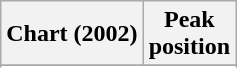<table class="wikitable sortable plainrowheaders" style="text-align:center">
<tr>
<th scope="col">Chart (2002)</th>
<th scope="col">Peak<br> position</th>
</tr>
<tr>
</tr>
<tr>
</tr>
</table>
